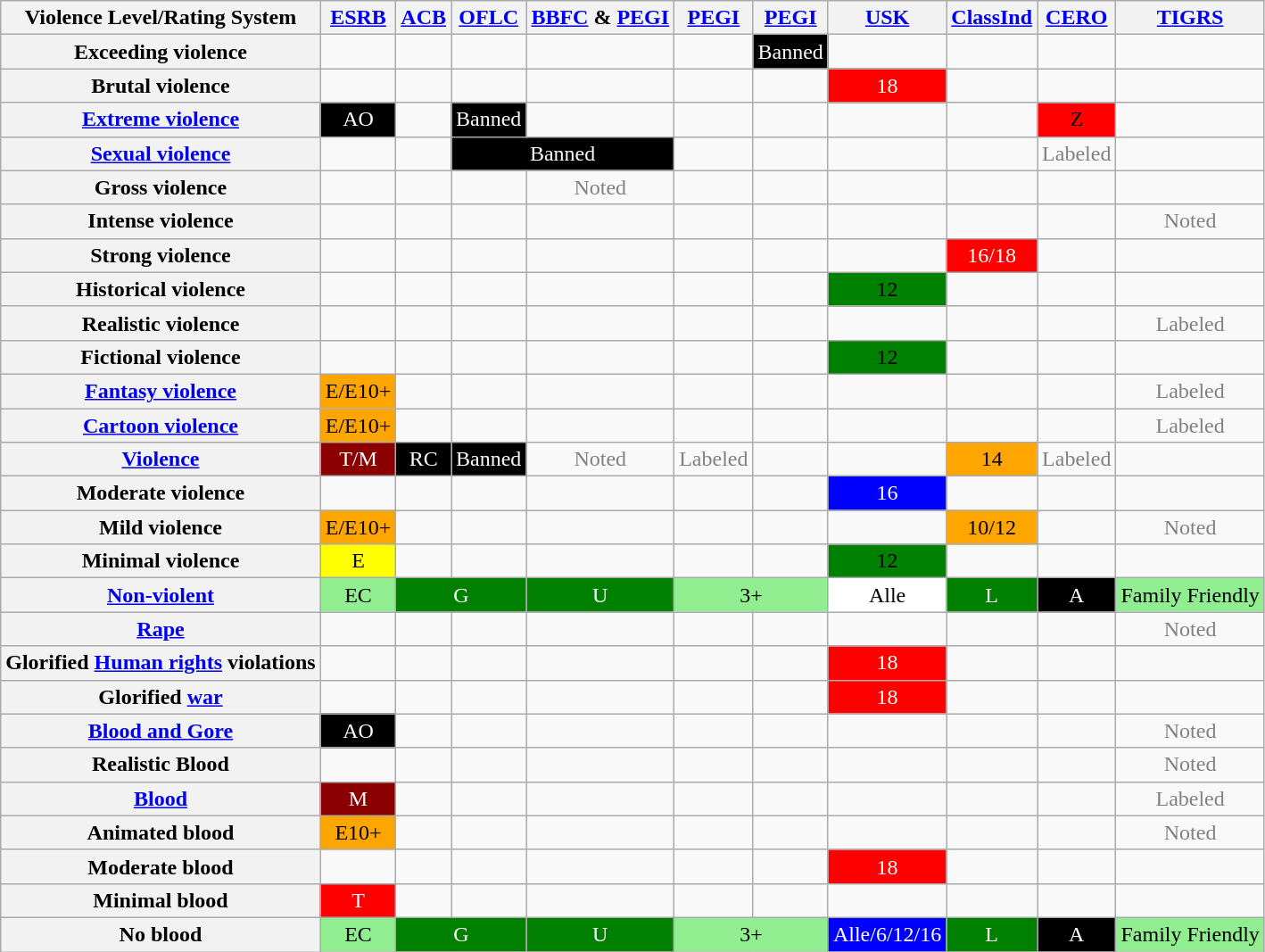<table class="wikitable collapsible collapsed" style="text-align:center">
<tr>
<th>Violence Level/Rating System</th>
<th>   <a href='#'>ESRB</a></th>
<th> <a href='#'>ACB</a></th>
<th> <a href='#'>OFLC</a></th>
<th> <a href='#'>BBFC</a> & <a href='#'>PEGI</a></th>
<th> <a href='#'>PEGI</a></th>
<th> <a href='#'>PEGI</a></th>
<th> <a href='#'>USK</a></th>
<th> <a href='#'>ClassInd</a></th>
<th> <a href='#'>CERO</a></th>
<th><a href='#'>TIGRS</a></th>
</tr>
<tr>
<th>Exceeding violence</th>
<td style="color:gray;"></td>
<td style="color:gray;"></td>
<td style="color:gray;"></td>
<td style="color:gray;"></td>
<td style="color:gray;"></td>
<td style="background:black; color:white;">Banned</td>
<td style="color:gray;"></td>
<td style="color:gray;"></td>
<td style="color:gray;"></td>
<td style="color:gray;"></td>
</tr>
<tr>
<th>Brutal violence</th>
<td style="color:gray;"></td>
<td style="color:gray;"></td>
<td style="color:gray;"></td>
<td style="color:gray;"></td>
<td style="color:gray;"></td>
<td style="color:gray;"></td>
<td style="background:red; color:white;">18</td>
<td style="color:gray;"></td>
<td style="color:gray;"></td>
<td style="color:gray;"></td>
</tr>
<tr>
<th><a href='#'>Extreme violence</a></th>
<td style="background:black; color:white;">AO</td>
<td style="color:gray;"></td>
<td style="background:black; color:white;">Banned</td>
<td style="color:gray;"></td>
<td style="color:gray;"></td>
<td style="color:gray;"></td>
<td style="color:gray;"></td>
<td style="color:gray;"></td>
<td style="background:red; color white">Z</td>
<td style="color:gray;"></td>
</tr>
<tr>
<th><a href='#'>Sexual violence</a></th>
<td style="color:gray;"></td>
<td style="color:gray;"></td>
<td colspan="2" style="background:black; color:white;">Banned</td>
<td style="color:gray;"></td>
<td style="color:gray;"></td>
<td style="color:gray;"></td>
<td style="color:gray;"></td>
<td style="color:gray;">Labeled</td>
<td style="color:gray;"></td>
</tr>
<tr>
<th>Gross violence</th>
<td style="color:gray;"></td>
<td style="color:gray;"></td>
<td style="color:gray;"></td>
<td style="color:gray;">Noted</td>
<td style="color:gray;"></td>
<td style="color:gray;"></td>
<td style="color:gray;"></td>
<td style="color:gray;"></td>
<td style="color:gray;"></td>
<td style="color:gray;"></td>
</tr>
<tr>
<th>Intense violence</th>
<td style="color:gray;"></td>
<td style="color:gray;"></td>
<td style="color:gray;"></td>
<td style="color:gray;"></td>
<td style="color:gray;"></td>
<td style="color:gray;"></td>
<td style="color:gray;"></td>
<td style="color:gray;"></td>
<td style="color:gray;"></td>
<td style="color:gray;">Noted</td>
</tr>
<tr>
<th>Strong violence</th>
<td style="color:gray;"></td>
<td style="color:gray;"></td>
<td style="color:gray;"></td>
<td style="color:gray;"></td>
<td style="color:gray;"></td>
<td style="color:gray;"></td>
<td style="color:gray;"></td>
<td style="background:red; color:white;">16/18</td>
<td style="color:gray;"></td>
<td style="color:gray;"></td>
</tr>
<tr>
<th>Historical violence</th>
<td style="color:gray;"></td>
<td style="color:gray;"></td>
<td style="color:gray;"></td>
<td style="color:gray;"></td>
<td style="color:gray;"></td>
<td style="color:gray;"></td>
<td style="background:green;">12</td>
<td style="color:gray;"></td>
<td style="color:gray;"></td>
<td style="color:gray;"></td>
</tr>
<tr>
<th>Realistic violence</th>
<td style="color:gray;"></td>
<td style="color:gray;"></td>
<td style="color:gray;"></td>
<td style="color:gray;"></td>
<td style="color:gray;"></td>
<td style="color:gray;"></td>
<td style="color:gray;"></td>
<td style="color:gray;"></td>
<td style="color:gray;"></td>
<td style="color:gray;">Labeled</td>
</tr>
<tr>
<th>Fictional violence</th>
<td style="color:gray;"></td>
<td style="color:gray;"></td>
<td style="color:gray;"></td>
<td style="color:gray;"></td>
<td style="color:gray;"></td>
<td style="color:gray;"></td>
<td style="background:green;">12</td>
<td style="color:gray;"></td>
<td style="color:gray;"></td>
<td style="color:gray;"></td>
</tr>
<tr>
<th><a href='#'>Fantasy violence</a></th>
<td style="background:orange;">E/E10+</td>
<td style="color:gray;"></td>
<td style="color:gray;"></td>
<td style="color:gray;"></td>
<td style="color:gray;"></td>
<td style="color:gray;"></td>
<td style="color:gray;"></td>
<td style="color:gray;"></td>
<td style="color:gray;"></td>
<td style="color:gray;">Labeled</td>
</tr>
<tr>
<th><a href='#'>Cartoon violence</a></th>
<td style="background:orange;">E/E10+</td>
<td style="color:gray;"></td>
<td style="color:gray;"></td>
<td style="color:gray;"></td>
<td style="color:gray;"></td>
<td style="color:gray;"></td>
<td style="color:gray;"></td>
<td style="color:gray;"></td>
<td style="color:gray;"></td>
<td style="color:gray;">Labeled</td>
</tr>
<tr>
<th><a href='#'>Violence</a></th>
<td style="background:darkred; color:white;">T/M</td>
<td style="background:black; color:white;">RC</td>
<td style="background:black; color:white;">Banned</td>
<td style="color:gray;">Noted</td>
<td style="color:gray;">Labeled</td>
<td style="color:gray;"></td>
<td style="color:gray;"></td>
<td style="background:orange;">14</td>
<td style="color:gray;">Labeled</td>
<td style="color:gray;"></td>
</tr>
<tr>
<th>Moderate violence</th>
<td style="color:gray;"></td>
<td style="color:gray;"></td>
<td style="color:gray;"></td>
<td style="color:gray;"></td>
<td style="color:gray;"></td>
<td style="color:gray;"></td>
<td style="background:blue; color:white;">16</td>
<td style="color:gray;"></td>
<td style="color:gray;"></td>
<td style="color:gray;"></td>
</tr>
<tr>
<th>Mild violence</th>
<td style="background:orange;">E/E10+</td>
<td style="color:gray;"></td>
<td style="color:gray;"></td>
<td style="color:gray;"></td>
<td style="color:gray;"></td>
<td style="color:gray;"></td>
<td style="color:gray;"></td>
<td style="background:orange;">10/12</td>
<td style="color:gray;"></td>
<td style="color:gray;">Noted</td>
</tr>
<tr>
<th>Minimal violence</th>
<td style="background:yellow;">E</td>
<td style="color:gray;"></td>
<td style="color:gray;"></td>
<td style="color:gray;"></td>
<td style="color:gray;"></td>
<td style="color:gray;"></td>
<td style="background:green;">12</td>
<td style="color:gray;"></td>
<td style="color:gray;"></td>
<td style="color:gray;"></td>
</tr>
<tr>
<th><a href='#'>Non-violent</a></th>
<td style="background:lightgreen;">EC</td>
<td colspan="2" style="background:green; color:white;">G</td>
<td style="background:green; color:white;">U</td>
<td colspan="2" style="background:lightgreen">3+</td>
<td style="background:white;">Alle</td>
<td style="background:green; color:white;">L</td>
<td style="background:black; color:white;">A</td>
<td style="background:lightgreen;">Family Friendly</td>
</tr>
<tr>
<th><a href='#'>Rape</a></th>
<td style="color:gray;"></td>
<td style="color:gray;"></td>
<td style="color:gray;"></td>
<td style="color:gray;"></td>
<td style="color:gray;"></td>
<td style="color:gray;"></td>
<td style="color:gray;"></td>
<td style="color:gray;"></td>
<td style="color:gray;"></td>
<td style="color:gray;">Noted</td>
</tr>
<tr>
<th>Glorified <a href='#'>Human rights</a> violations</th>
<td style="color:gray;"></td>
<td style="color:gray;"></td>
<td style="color:gray;"></td>
<td style="color:gray;"></td>
<td style="color:gray;"></td>
<td style="color:gray;"></td>
<td style="background:red; color:white;">18</td>
<td style="color:gray;"></td>
<td style="color:gray;"></td>
<td style="color:gray;"></td>
</tr>
<tr>
<th>Glorified <a href='#'>war</a></th>
<td style="color:gray;"></td>
<td style="color:gray;"></td>
<td style="color:gray;"></td>
<td style="color:gray;"></td>
<td style="color:gray;"></td>
<td style="color:gray;"></td>
<td style="background:red; color:white;">18</td>
<td style="color:gray;"></td>
<td style="color:gray;"></td>
<td style="color:gray;"></td>
</tr>
<tr>
<th><a href='#'>Blood and Gore</a></th>
<td style="background:black; color:white;">AO</td>
<td style="color:gray;"></td>
<td style="color:gray;"></td>
<td style="color:gray;"></td>
<td style="color:gray;"></td>
<td style="color:gray;"></td>
<td style="color:gray;"></td>
<td style="color:gray;"></td>
<td style="color:gray;"></td>
<td style="color:gray;">Noted</td>
</tr>
<tr>
<th>Realistic Blood</th>
<td style="color:gray;"></td>
<td style="color:gray;"></td>
<td style="color:gray;"></td>
<td style="color:gray;"></td>
<td style="color:gray;"></td>
<td style="color:gray;"></td>
<td style="color:gray;"></td>
<td style="color:gray;"></td>
<td style="color:gray;"></td>
<td style="color:gray;">Noted</td>
</tr>
<tr>
<th><a href='#'>Blood</a></th>
<td style="background:darkred; color:white;">M</td>
<td style="color:gray;"></td>
<td style="color:gray;"></td>
<td style="color:gray;"></td>
<td style="color:gray;"></td>
<td style="color:gray;"></td>
<td style="color:gray;"></td>
<td style="color:gray;"></td>
<td style="color:gray;"></td>
<td style="color:gray;">Labeled</td>
</tr>
<tr>
<th>Animated blood</th>
<td style="background:orange;">E10+</td>
<td style="color:gray;"></td>
<td style="color:gray;"></td>
<td style="color:gray;"></td>
<td style="color:gray;"></td>
<td style="color:gray;"></td>
<td style="color:gray;"></td>
<td style="color:gray;"></td>
<td style="color:gray;"></td>
<td style="color:gray;">Noted</td>
</tr>
<tr>
<th>Moderate blood</th>
<td style="color:gray;"></td>
<td style="color:gray;"></td>
<td style="color:gray;"></td>
<td style="color:gray;"></td>
<td style="color:gray;"></td>
<td style="color:gray;"></td>
<td style="background:red; color:white;">18</td>
<td style="color:gray;"></td>
<td style="color:gray;"></td>
<td style="color:gray;"></td>
</tr>
<tr>
<th>Minimal blood</th>
<td style="background:red; color:white;">T</td>
<td style="color:gray;"></td>
<td style="color:gray;"></td>
<td style="color:gray;"></td>
<td style="color:gray;"></td>
<td style="color:gray;"></td>
<td style="color:gray;"></td>
<td style="color:gray;"></td>
<td style="color:gray;"></td>
<td style="color:gray;"></td>
</tr>
<tr>
<th>No blood</th>
<td style="background:lightgreen;">EC</td>
<td colspan="2" style="background:green; color:white;">G</td>
<td style="background:green; color:white;">U</td>
<td colspan="2" style="background:lightgreen">3+</td>
<td style="background:blue; color:white;">Alle/6/12/16</td>
<td style="background:green; color:white;">L</td>
<td style="background:black; color:white;">A</td>
<td style="background:lightgreen;">Family Friendly</td>
</tr>
</table>
